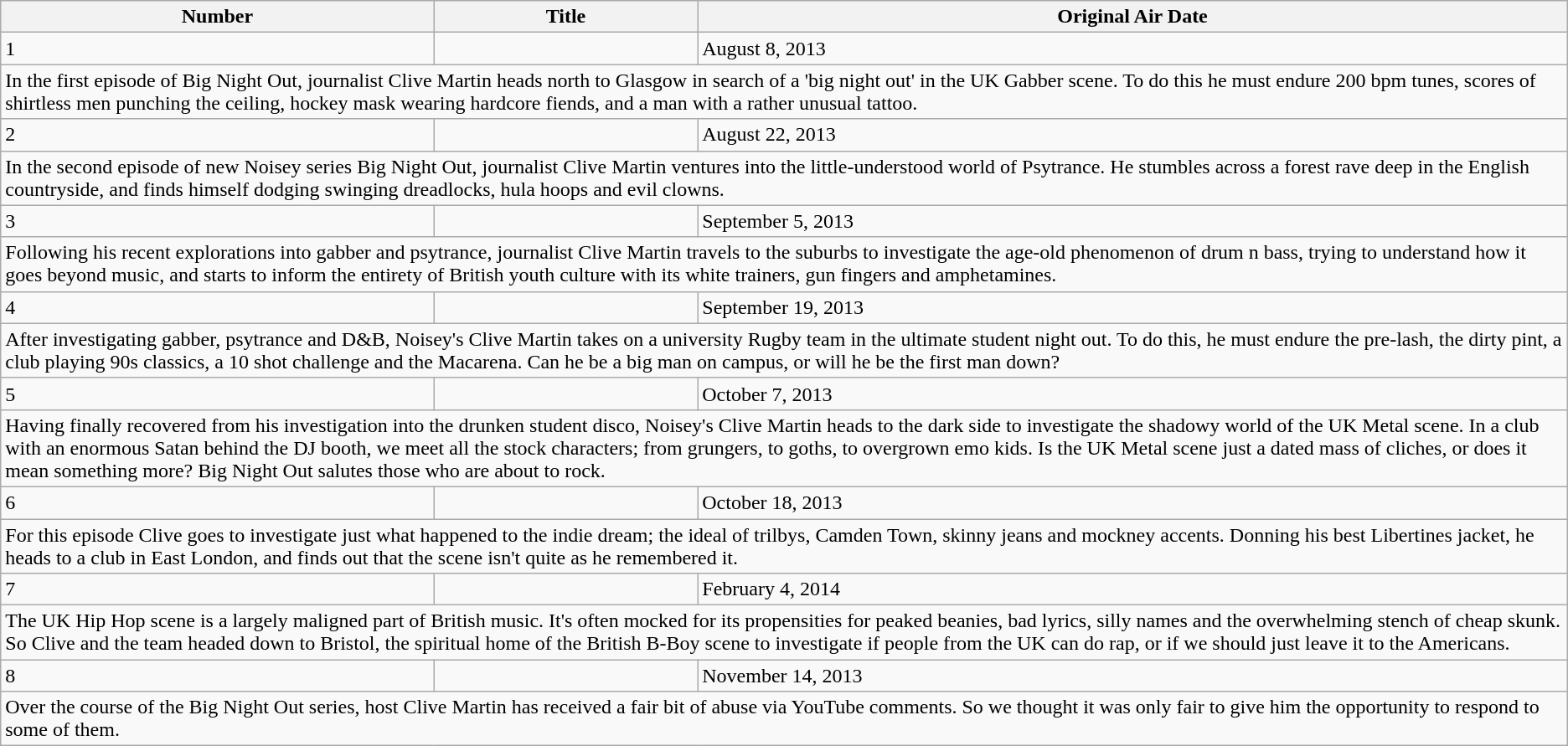<table class="wikitable">
<tr>
<th>Number</th>
<th>Title</th>
<th>Original Air Date</th>
</tr>
<tr>
<td>1</td>
<td></td>
<td>August 8, 2013</td>
</tr>
<tr>
<td colspan="3">In the first episode of Big Night Out, journalist Clive Martin heads north to Glasgow in search of a 'big night out' in the UK Gabber scene. To do this he must endure 200 bpm tunes, scores of shirtless men punching the ceiling, hockey mask wearing hardcore fiends, and a man with a rather unusual tattoo.</td>
</tr>
<tr>
<td>2</td>
<td></td>
<td>August 22, 2013</td>
</tr>
<tr>
<td colspan="3">In the second episode of new Noisey series Big Night Out, journalist Clive Martin ventures into the little-understood world of Psytrance. He stumbles across a forest rave deep in the English countryside, and finds himself dodging swinging dreadlocks, hula hoops and evil clowns.</td>
</tr>
<tr>
<td>3</td>
<td></td>
<td>September 5, 2013</td>
</tr>
<tr>
<td colspan="3">Following his recent explorations into gabber and psytrance, journalist Clive Martin travels to the suburbs to investigate the age-old phenomenon of drum n bass, trying to understand how it goes beyond music, and starts to inform the entirety of British youth culture with its white trainers, gun fingers and amphetamines.</td>
</tr>
<tr>
<td>4</td>
<td></td>
<td>September 19, 2013</td>
</tr>
<tr>
<td colspan="3">After investigating gabber, psytrance and D&B, Noisey's Clive Martin takes on a university Rugby team in the ultimate student night out. To do this, he must endure the pre-lash, the dirty pint, a club playing 90s classics, a 10 shot challenge and the Macarena. Can he be a big man on campus, or will he be the first man down?</td>
</tr>
<tr>
<td>5</td>
<td></td>
<td>October 7, 2013</td>
</tr>
<tr>
<td colspan="3">Having finally recovered from his investigation into the drunken student disco, Noisey's Clive Martin heads to the dark side to investigate the shadowy world of the UK Metal scene. In a club with an enormous Satan behind the DJ booth, we meet all the stock characters; from grungers, to goths, to overgrown emo kids. Is the UK Metal scene just a dated mass of cliches, or does it mean something more? Big Night Out salutes those who are about to rock.</td>
</tr>
<tr>
<td>6</td>
<td></td>
<td>October 18, 2013</td>
</tr>
<tr>
<td colspan="3">For this episode Clive goes to investigate just what happened to the indie dream; the ideal of trilbys, Camden Town, skinny jeans and mockney accents. Donning his best Libertines jacket, he heads to a club in East London, and finds out that the scene isn't quite as he remembered it.</td>
</tr>
<tr>
<td>7</td>
<td></td>
<td>February 4, 2014</td>
</tr>
<tr>
<td colspan="3">The UK Hip Hop scene is a largely maligned part of British music. It's often mocked for its propensities for peaked beanies, bad lyrics, silly names and the overwhelming stench of cheap skunk. So Clive and the team headed down to Bristol, the spiritual home of the British B-Boy scene to investigate if people from the UK can do rap, or if we should just leave it to the Americans.</td>
</tr>
<tr>
<td>8</td>
<td></td>
<td>November 14, 2013</td>
</tr>
<tr>
<td colspan="3">Over the course of the Big Night Out series, host Clive Martin has received a fair bit of abuse via YouTube comments. So we thought it was only fair to give him the opportunity to respond to some of them.</td>
</tr>
</table>
